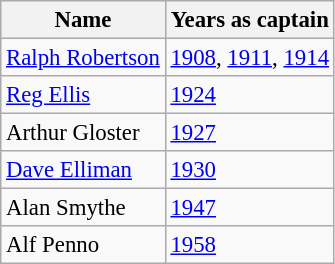<table class="wikitable" style="font-size: 95%;">
<tr>
<th>Name</th>
<th>Years as captain</th>
</tr>
<tr>
<td><a href='#'>Ralph Robertson</a></td>
<td><a href='#'>1908</a>, <a href='#'>1911</a>, <a href='#'>1914</a></td>
</tr>
<tr>
<td><a href='#'>Reg Ellis</a></td>
<td><a href='#'>1924</a></td>
</tr>
<tr>
<td>Arthur Gloster</td>
<td><a href='#'>1927</a></td>
</tr>
<tr>
<td><a href='#'>Dave Elliman</a></td>
<td><a href='#'>1930</a></td>
</tr>
<tr>
<td>Alan Smythe</td>
<td><a href='#'>1947</a></td>
</tr>
<tr>
<td>Alf Penno</td>
<td><a href='#'>1958</a></td>
</tr>
</table>
